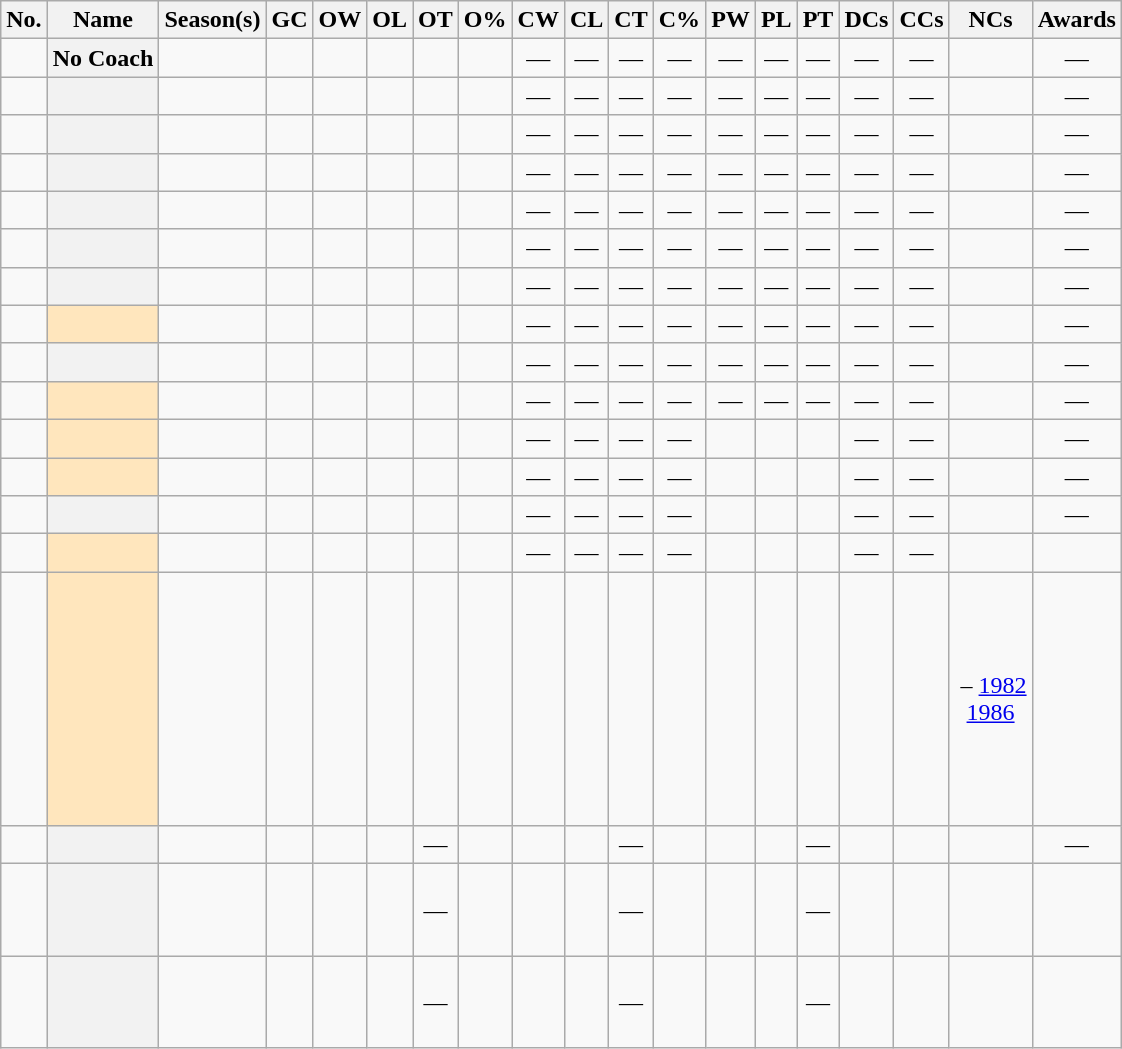<table class="wikitable sortable" style="text-align:center;">
<tr>
<th scope="col" class="unsortable">No.</th>
<th scope="col">Name</th>
<th scope="col">Season(s)</th>
<th scope="col">GC</th>
<th scope="col">OW</th>
<th scope="col">OL</th>
<th scope="col">OT</th>
<th scope="col">O%</th>
<th scope="col">CW</th>
<th scope="col">CL</th>
<th scope="col">CT</th>
<th scope="col">C%</th>
<th scope="col">PW</th>
<th scope="col">PL</th>
<th scope="col">PT</th>
<th scope="col">DCs</th>
<th scope="col">CCs</th>
<th scope="col">NCs</th>
<th scope="col" class="unsortable">Awards</th>
</tr>
<tr>
<td></td>
<th scope="row">No Coach</th>
<td></td>
<td></td>
<td></td>
<td></td>
<td></td>
<td></td>
<td>—</td>
<td>—</td>
<td>—</td>
<td>—</td>
<td>—</td>
<td>—</td>
<td>—</td>
<td>—</td>
<td>—</td>
<td></td>
<td>—</td>
</tr>
<tr>
<td></td>
<th scope="row"></th>
<td></td>
<td></td>
<td></td>
<td></td>
<td></td>
<td></td>
<td>—</td>
<td>—</td>
<td>—</td>
<td>—</td>
<td>—</td>
<td>—</td>
<td>—</td>
<td>—</td>
<td>—</td>
<td></td>
<td>—</td>
</tr>
<tr>
<td></td>
<th scope="row"></th>
<td></td>
<td></td>
<td></td>
<td></td>
<td></td>
<td></td>
<td>—</td>
<td>—</td>
<td>—</td>
<td>—</td>
<td>—</td>
<td>—</td>
<td>—</td>
<td>—</td>
<td>—</td>
<td></td>
<td>—</td>
</tr>
<tr>
<td></td>
<th scope="row"></th>
<td></td>
<td></td>
<td></td>
<td></td>
<td></td>
<td></td>
<td>—</td>
<td>—</td>
<td>—</td>
<td>—</td>
<td>—</td>
<td>—</td>
<td>—</td>
<td>—</td>
<td>—</td>
<td></td>
<td>—</td>
</tr>
<tr>
<td></td>
<th scope="row"></th>
<td></td>
<td></td>
<td></td>
<td></td>
<td></td>
<td></td>
<td>—</td>
<td>—</td>
<td>—</td>
<td>—</td>
<td>—</td>
<td>—</td>
<td>—</td>
<td>—</td>
<td>—</td>
<td></td>
<td>—</td>
</tr>
<tr>
<td></td>
<th scope="row"></th>
<td></td>
<td></td>
<td></td>
<td></td>
<td></td>
<td></td>
<td>—</td>
<td>—</td>
<td>—</td>
<td>—</td>
<td>—</td>
<td>—</td>
<td>—</td>
<td>—</td>
<td>—</td>
<td></td>
<td>—</td>
</tr>
<tr>
<td></td>
<th scope="row"></th>
<td></td>
<td></td>
<td></td>
<td></td>
<td></td>
<td></td>
<td>—</td>
<td>—</td>
<td>—</td>
<td>—</td>
<td>—</td>
<td>—</td>
<td>—</td>
<td>—</td>
<td>—</td>
<td></td>
<td>—</td>
</tr>
<tr>
<td></td>
<td scope="row" align="center" bgcolor=#FFE6BD><strong></strong><sup></sup></td>
<td></td>
<td></td>
<td></td>
<td></td>
<td></td>
<td></td>
<td>—</td>
<td>—</td>
<td>—</td>
<td>—</td>
<td>—</td>
<td>—</td>
<td>—</td>
<td>—</td>
<td>—</td>
<td></td>
<td>—</td>
</tr>
<tr>
<td></td>
<th scope="row"></th>
<td></td>
<td></td>
<td></td>
<td></td>
<td></td>
<td></td>
<td>—</td>
<td>—</td>
<td>—</td>
<td>—</td>
<td>—</td>
<td>—</td>
<td>—</td>
<td>—</td>
<td>—</td>
<td></td>
<td>—</td>
</tr>
<tr>
<td></td>
<td scope="row" align="center" bgcolor=#FFE6BD><strong></strong><sup></sup></td>
<td></td>
<td></td>
<td></td>
<td></td>
<td></td>
<td></td>
<td>—</td>
<td>—</td>
<td>—</td>
<td>—</td>
<td>—</td>
<td>—</td>
<td>—</td>
<td>—</td>
<td>—</td>
<td></td>
<td>—</td>
</tr>
<tr>
<td></td>
<td scope="row" align="center" bgcolor=#FFE6BD><strong></strong><sup></sup></td>
<td></td>
<td></td>
<td></td>
<td></td>
<td></td>
<td></td>
<td>—</td>
<td>—</td>
<td>—</td>
<td>—</td>
<td></td>
<td></td>
<td></td>
<td>—</td>
<td>—</td>
<td></td>
<td>—</td>
</tr>
<tr>
<td></td>
<td scope="row" align="center" bgcolor=#FFE6BD><strong></strong><sup></sup></td>
<td></td>
<td></td>
<td></td>
<td></td>
<td></td>
<td></td>
<td>—</td>
<td>—</td>
<td>—</td>
<td>—</td>
<td></td>
<td></td>
<td></td>
<td>—</td>
<td>—</td>
<td></td>
<td>—</td>
</tr>
<tr>
<td></td>
<th scope="row"></th>
<td></td>
<td></td>
<td></td>
<td></td>
<td></td>
<td></td>
<td>—</td>
<td>—</td>
<td>—</td>
<td>—</td>
<td></td>
<td></td>
<td></td>
<td>—</td>
<td>—</td>
<td></td>
<td>—</td>
</tr>
<tr>
<td></td>
<td scope="row" align="center" bgcolor=#FFE6BD><strong></strong><sup></sup></td>
<td></td>
<td></td>
<td></td>
<td></td>
<td></td>
<td></td>
<td>—</td>
<td>—</td>
<td>—</td>
<td>—</td>
<td></td>
<td></td>
<td></td>
<td>—</td>
<td>—</td>
<td></td>
<td></td>
</tr>
<tr>
<td></td>
<td scope="row" align="center" bgcolor=#FFE6BD><strong></strong><sup></sup></td>
<td></td>
<td></td>
<td></td>
<td></td>
<td></td>
<td></td>
<td></td>
<td></td>
<td></td>
<td></td>
<td></td>
<td></td>
<td></td>
<td></td>
<td></td>
<td> – <a href='#'>1982</a><br><a href='#'>1986</a></td>
<td><br><br><br><br><br><br><br><br><br></td>
</tr>
<tr>
<td></td>
<th scope="row"><br></th>
<td></td>
<td></td>
<td></td>
<td></td>
<td>—</td>
<td></td>
<td></td>
<td></td>
<td>—</td>
<td></td>
<td></td>
<td></td>
<td>—</td>
<td></td>
<td></td>
<td></td>
<td>—</td>
</tr>
<tr>
<td></td>
<th scope="row"></th>
<td></td>
<td></td>
<td></td>
<td></td>
<td>—</td>
<td></td>
<td></td>
<td></td>
<td>—</td>
<td></td>
<td></td>
<td></td>
<td>—</td>
<td></td>
<td></td>
<td></td>
<td><br><br><br></td>
</tr>
<tr>
<td></td>
<th scope="row"></th>
<td></td>
<td></td>
<td></td>
<td></td>
<td>—</td>
<td></td>
<td></td>
<td></td>
<td>—</td>
<td></td>
<td></td>
<td></td>
<td>—</td>
<td></td>
<td></td>
<td></td>
<td><br><br><br></td>
</tr>
</table>
